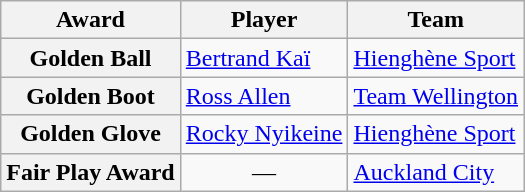<table class="wikitable" style="text-align:center">
<tr>
<th>Award</th>
<th>Player</th>
<th>Team</th>
</tr>
<tr>
<th>Golden Ball</th>
<td align=left> <a href='#'>Bertrand Kaï</a></td>
<td align=left> <a href='#'>Hienghène Sport</a></td>
</tr>
<tr>
<th>Golden Boot</th>
<td align=left> <a href='#'>Ross Allen</a></td>
<td align=left> <a href='#'>Team Wellington</a></td>
</tr>
<tr>
<th>Golden Glove</th>
<td align=left> <a href='#'>Rocky Nyikeine</a></td>
<td align=left> <a href='#'>Hienghène Sport</a></td>
</tr>
<tr>
<th>Fair Play Award</th>
<td>—</td>
<td align=left> <a href='#'>Auckland City</a></td>
</tr>
</table>
